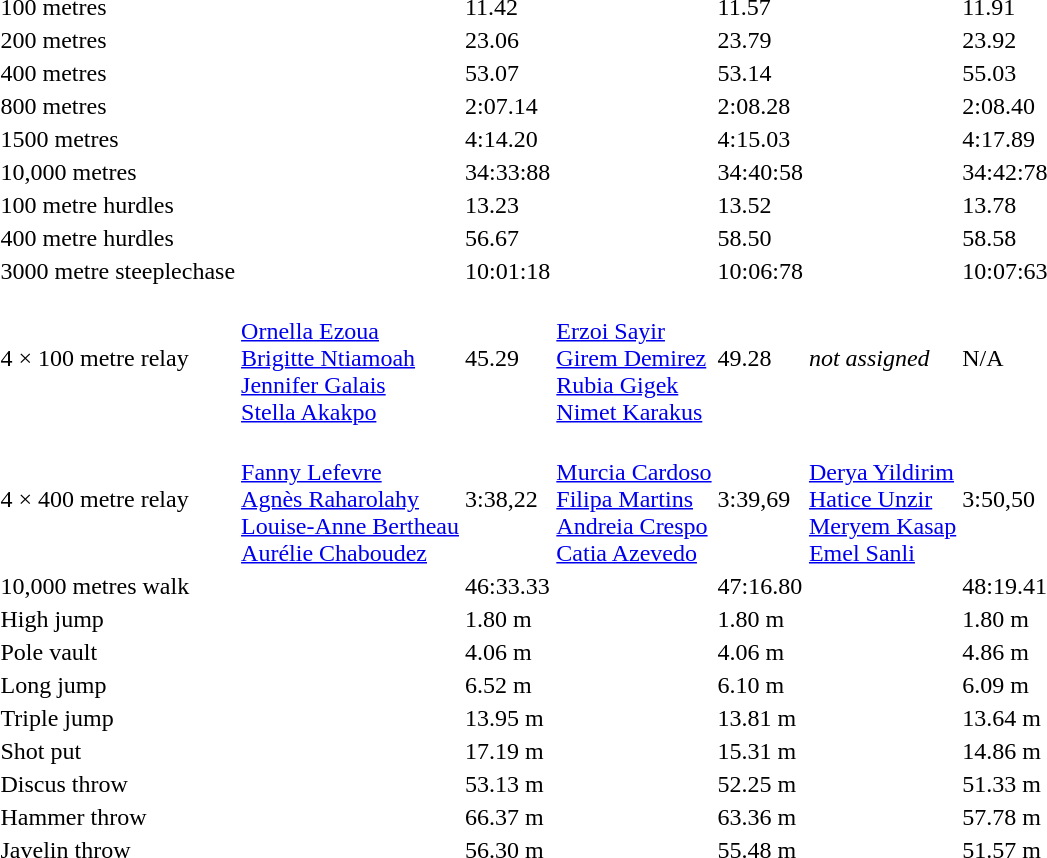<table>
<tr>
<td>100 metres</td>
<td></td>
<td>11.42</td>
<td></td>
<td>11.57</td>
<td></td>
<td>11.91</td>
</tr>
<tr>
<td>200 metres</td>
<td></td>
<td>23.06</td>
<td></td>
<td>23.79</td>
<td></td>
<td>23.92</td>
</tr>
<tr>
<td>400 metres</td>
<td></td>
<td>53.07</td>
<td></td>
<td>53.14</td>
<td></td>
<td>55.03</td>
</tr>
<tr>
<td>800 metres</td>
<td></td>
<td>2:07.14</td>
<td></td>
<td>2:08.28</td>
<td></td>
<td>2:08.40</td>
</tr>
<tr>
<td>1500 metres</td>
<td></td>
<td>4:14.20</td>
<td></td>
<td>4:15.03</td>
<td></td>
<td>4:17.89</td>
</tr>
<tr>
<td>10,000 metres</td>
<td></td>
<td>34:33:88</td>
<td></td>
<td>34:40:58</td>
<td></td>
<td>34:42:78</td>
</tr>
<tr>
<td>100 metre hurdles</td>
<td></td>
<td>13.23</td>
<td></td>
<td>13.52</td>
<td></td>
<td>13.78</td>
</tr>
<tr>
<td>400 metre hurdles</td>
<td></td>
<td>56.67</td>
<td></td>
<td>58.50</td>
<td></td>
<td>58.58</td>
</tr>
<tr>
<td>3000 metre steeplechase</td>
<td></td>
<td>10:01:18</td>
<td></td>
<td>10:06:78</td>
<td></td>
<td>10:07:63</td>
</tr>
<tr>
<td>4 × 100 metre relay</td>
<td><br><a href='#'>Ornella Ezoua</a><br><a href='#'>Brigitte Ntiamoah</a><br><a href='#'>Jennifer Galais</a><br><a href='#'>Stella Akakpo</a></td>
<td>45.29</td>
<td><br><a href='#'>Erzoi Sayir</a><br><a href='#'>Girem Demirez</a><br><a href='#'>Rubia Gigek</a><br><a href='#'>Nimet Karakus</a></td>
<td>49.28</td>
<td><em>not assigned</em></td>
<td>N/A</td>
</tr>
<tr>
<td>4 × 400 metre relay</td>
<td><br><a href='#'>Fanny Lefevre</a><br><a href='#'>Agnès Raharolahy</a><br><a href='#'>Louise-Anne Bertheau</a><br><a href='#'>Aurélie Chaboudez</a></td>
<td>3:38,22</td>
<td><br><a href='#'>Murcia Cardoso</a><br><a href='#'>Filipa Martins</a><br><a href='#'>Andreia Crespo</a><br><a href='#'>Catia Azevedo</a></td>
<td>3:39,69</td>
<td><br><a href='#'>Derya Yildirim</a><br><a href='#'>Hatice Unzir</a><br><a href='#'>Meryem Kasap</a><br><a href='#'>Emel Sanli</a></td>
<td>3:50,50</td>
</tr>
<tr>
<td>10,000 metres walk</td>
<td></td>
<td>46:33.33</td>
<td></td>
<td>47:16.80</td>
<td></td>
<td>48:19.41</td>
</tr>
<tr>
<td>High jump</td>
<td></td>
<td>1.80 m</td>
<td></td>
<td>1.80 m</td>
<td></td>
<td>1.80 m</td>
</tr>
<tr>
<td>Pole vault</td>
<td></td>
<td>4.06 m</td>
<td></td>
<td>4.06 m</td>
<td></td>
<td>4.86 m</td>
</tr>
<tr>
<td>Long jump</td>
<td></td>
<td>6.52 m</td>
<td></td>
<td>6.10 m</td>
<td></td>
<td>6.09 m</td>
</tr>
<tr>
<td>Triple jump</td>
<td></td>
<td>13.95 m</td>
<td></td>
<td>13.81 m</td>
<td></td>
<td>13.64 m</td>
</tr>
<tr>
<td>Shot put</td>
<td></td>
<td>17.19 m</td>
<td></td>
<td>15.31 m</td>
<td></td>
<td>14.86 m</td>
</tr>
<tr>
<td>Discus throw</td>
<td></td>
<td>53.13 m</td>
<td></td>
<td>52.25 m</td>
<td></td>
<td>51.33 m</td>
</tr>
<tr>
<td>Hammer throw</td>
<td></td>
<td>66.37 m</td>
<td></td>
<td>63.36 m</td>
<td></td>
<td>57.78 m</td>
</tr>
<tr>
<td>Javelin throw</td>
<td></td>
<td>56.30 m</td>
<td></td>
<td>55.48 m</td>
<td></td>
<td>51.57 m</td>
</tr>
</table>
